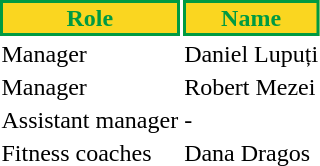<table class="toccolours">
<tr>
<th style="background:#fad620;color:#009a42;border:2px solid #009a42;">Role</th>
<th style="background:#fad620;color:#009a42;border:2px solid #009a42;">Name</th>
</tr>
<tr>
<td>Manager</td>
<td> Daniel Lupuți</td>
</tr>
<tr>
<td>Manager</td>
<td> Robert Mezei</td>
</tr>
<tr>
<td>Assistant manager</td>
<td> -</td>
</tr>
<tr>
<td>Fitness coaches</td>
<td> Dana Dragos <br></td>
</tr>
</table>
